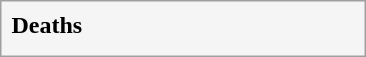<table style="float:right; clear:right; margin:1em; width:18em; border:1px solid #a0a0a0; padding:4px; background:#f5f5f5; text-align:left; font-size:85%">
<tr style="text-align:left; font-size:medium;">
<td><strong>Deaths</strong></td>
</tr>
<tr>
<td></td>
</tr>
</table>
